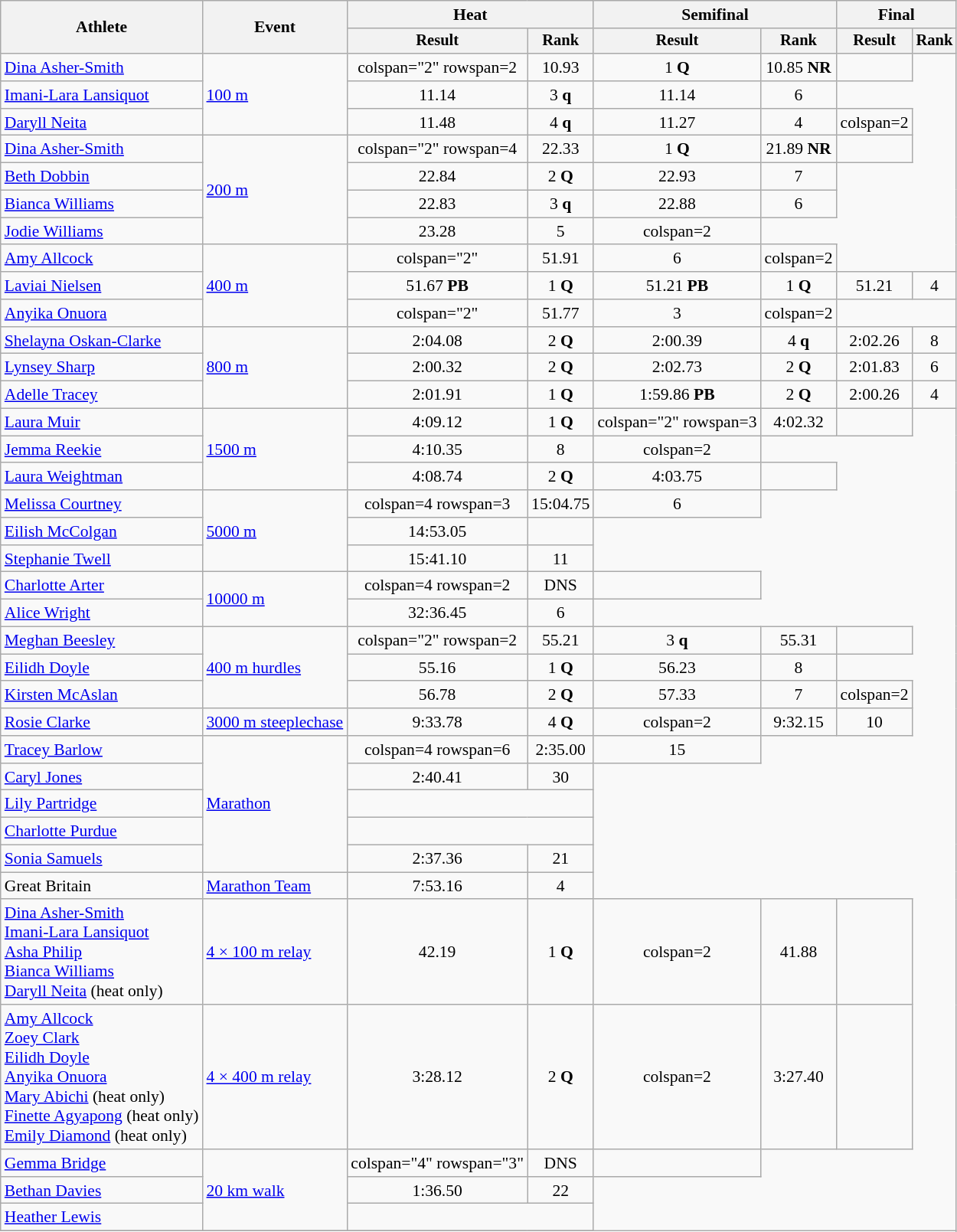<table class="wikitable" style="font-size:90%">
<tr>
<th rowspan=2>Athlete</th>
<th rowspan=2>Event</th>
<th colspan=2>Heat</th>
<th colspan=2>Semifinal</th>
<th colspan=2>Final</th>
</tr>
<tr style="font-size:95%">
<th>Result</th>
<th>Rank</th>
<th>Result</th>
<th>Rank</th>
<th>Result</th>
<th>Rank</th>
</tr>
<tr align=center>
<td align=left><a href='#'>Dina Asher-Smith</a></td>
<td style="text-align:left;" rowspan="3"><a href='#'>100 m</a></td>
<td>colspan="2" rowspan=2 </td>
<td>10.93</td>
<td>1 <strong>Q</strong></td>
<td>10.85 <strong>NR</strong></td>
<td></td>
</tr>
<tr align=center>
<td align=left><a href='#'>Imani-Lara Lansiquot</a></td>
<td>11.14</td>
<td>3 <strong>q</strong></td>
<td>11.14</td>
<td>6</td>
</tr>
<tr align=center>
<td align=left><a href='#'>Daryll Neita</a></td>
<td>11.48</td>
<td>4 <strong>q</strong></td>
<td>11.27</td>
<td>4</td>
<td>colspan=2 </td>
</tr>
<tr align=center>
<td align=left><a href='#'>Dina Asher-Smith</a></td>
<td style="text-align:left;" rowspan="4"><a href='#'>200 m</a></td>
<td>colspan="2" rowspan=4 </td>
<td>22.33</td>
<td>1 <strong>Q</strong></td>
<td>21.89 <strong>NR</strong></td>
<td></td>
</tr>
<tr align=center>
<td align=left><a href='#'>Beth Dobbin</a></td>
<td>22.84</td>
<td>2 <strong>Q</strong></td>
<td>22.93</td>
<td>7</td>
</tr>
<tr align=center>
<td align=left><a href='#'>Bianca Williams</a></td>
<td>22.83</td>
<td>3 <strong>q</strong></td>
<td>22.88</td>
<td>6</td>
</tr>
<tr align=center>
<td align=left><a href='#'>Jodie Williams</a></td>
<td>23.28</td>
<td>5</td>
<td>colspan=2 </td>
</tr>
<tr align=center>
<td align=left><a href='#'>Amy Allcock</a></td>
<td style="text-align:left;" rowspan="3"><a href='#'>400 m</a></td>
<td>colspan="2" </td>
<td>51.91</td>
<td>6</td>
<td>colspan=2 </td>
</tr>
<tr align=center>
<td align=left><a href='#'>Laviai Nielsen</a></td>
<td>51.67 <strong>PB</strong></td>
<td>1 <strong>Q</strong></td>
<td>51.21 <strong>PB</strong></td>
<td>1 <strong>Q</strong></td>
<td>51.21</td>
<td>4</td>
</tr>
<tr align=center>
<td align=left><a href='#'>Anyika Onuora</a></td>
<td>colspan="2" </td>
<td>51.77</td>
<td>3</td>
<td>colspan=2 </td>
</tr>
<tr align=center>
<td align=left><a href='#'>Shelayna Oskan-Clarke</a></td>
<td style="text-align:left;" rowspan="3"><a href='#'>800 m</a></td>
<td>2:04.08</td>
<td>2 <strong>Q</strong></td>
<td>2:00.39</td>
<td>4 <strong>q</strong></td>
<td>2:02.26</td>
<td>8</td>
</tr>
<tr align=center>
<td align=left><a href='#'>Lynsey Sharp</a></td>
<td>2:00.32</td>
<td>2 <strong>Q</strong></td>
<td>2:02.73</td>
<td>2 <strong>Q</strong></td>
<td>2:01.83</td>
<td>6</td>
</tr>
<tr align=center>
<td align=left><a href='#'>Adelle Tracey</a></td>
<td>2:01.91</td>
<td>1 <strong>Q</strong></td>
<td>1:59.86 <strong>PB</strong></td>
<td>2 <strong>Q</strong></td>
<td>2:00.26</td>
<td>4</td>
</tr>
<tr align=center>
<td align=left><a href='#'>Laura Muir</a></td>
<td style="text-align:left;" rowspan="3"><a href='#'>1500 m</a></td>
<td>4:09.12</td>
<td>1 <strong>Q</strong></td>
<td>colspan="2" rowspan=3 </td>
<td>4:02.32</td>
<td></td>
</tr>
<tr align=center>
<td align=left><a href='#'>Jemma Reekie</a></td>
<td>4:10.35</td>
<td>8</td>
<td>colspan=2 </td>
</tr>
<tr align=center>
<td align=left><a href='#'>Laura Weightman</a></td>
<td>4:08.74</td>
<td>2 <strong>Q</strong></td>
<td>4:03.75</td>
<td></td>
</tr>
<tr align=center>
<td align=left><a href='#'>Melissa Courtney</a></td>
<td style="text-align:left;" rowspan="3"><a href='#'>5000 m</a></td>
<td>colspan=4 rowspan=3 </td>
<td>15:04.75</td>
<td>6</td>
</tr>
<tr align=center>
<td align=left><a href='#'>Eilish McColgan</a></td>
<td>14:53.05</td>
<td></td>
</tr>
<tr align=center>
<td align=left><a href='#'>Stephanie Twell</a></td>
<td>15:41.10</td>
<td>11</td>
</tr>
<tr align=center>
<td align=left><a href='#'>Charlotte Arter</a></td>
<td align=left rowspan=2><a href='#'>10000 m</a></td>
<td>colspan=4 rowspan=2 </td>
<td>DNS</td>
<td></td>
</tr>
<tr align=center>
<td align=left><a href='#'>Alice Wright</a></td>
<td>32:36.45</td>
<td>6</td>
</tr>
<tr align=center>
<td align=left><a href='#'>Meghan Beesley</a></td>
<td style="text-align:left;" rowspan="3"><a href='#'>400 m hurdles</a></td>
<td>colspan="2" rowspan=2 </td>
<td>55.21</td>
<td>3 <strong>q</strong></td>
<td>55.31</td>
<td></td>
</tr>
<tr align=center>
<td align=left><a href='#'>Eilidh Doyle</a></td>
<td>55.16</td>
<td>1 <strong>Q</strong></td>
<td>56.23</td>
<td>8</td>
</tr>
<tr align=center>
<td align=left><a href='#'>Kirsten McAslan</a></td>
<td>56.78</td>
<td>2 <strong>Q</strong></td>
<td>57.33</td>
<td>7</td>
<td>colspan=2 </td>
</tr>
<tr align=center>
<td align=left><a href='#'>Rosie Clarke</a></td>
<td style="text-align:left;"><a href='#'>3000 m steeplechase</a></td>
<td>9:33.78</td>
<td>4 <strong>Q</strong></td>
<td>colspan=2 </td>
<td>9:32.15</td>
<td>10</td>
</tr>
<tr align=center>
<td align=left><a href='#'>Tracey Barlow</a></td>
<td style="text-align:left;" rowspan="5"><a href='#'>Marathon</a></td>
<td>colspan=4 rowspan=6 </td>
<td>2:35.00</td>
<td>15</td>
</tr>
<tr align=center>
<td align=left><a href='#'>Caryl Jones</a></td>
<td>2:40.41</td>
<td>30</td>
</tr>
<tr align=center>
<td align=left><a href='#'>Lily Partridge</a></td>
<td colspan=2></td>
</tr>
<tr align=center>
<td align=left><a href='#'>Charlotte Purdue</a></td>
<td colspan=2></td>
</tr>
<tr align=center>
<td align=left><a href='#'>Sonia Samuels</a></td>
<td>2:37.36</td>
<td>21</td>
</tr>
<tr align=center>
<td align=left>Great Britain</td>
<td style="text-align:left;"><a href='#'>Marathon Team</a></td>
<td>7:53.16</td>
<td>4</td>
</tr>
<tr align=center>
<td align=left><a href='#'>Dina Asher-Smith</a><br><a href='#'>Imani-Lara Lansiquot</a><br><a href='#'>Asha Philip</a><br><a href='#'>Bianca Williams</a><br><a href='#'>Daryll Neita</a> (heat only)</td>
<td align=left><a href='#'>4 × 100 m relay</a></td>
<td>42.19</td>
<td>1 <strong>Q</strong></td>
<td>colspan=2 </td>
<td>41.88</td>
<td></td>
</tr>
<tr align=center>
<td align=left><a href='#'>Amy Allcock</a> <br><a href='#'>Zoey Clark</a> <br><a href='#'>Eilidh Doyle</a> <br><a href='#'>Anyika Onuora</a> <br><a href='#'>Mary Abichi</a> (heat only)<br><a href='#'>Finette Agyapong</a> (heat only)<br><a href='#'>Emily Diamond</a> (heat only)</td>
<td align=left><a href='#'>4 × 400 m relay</a></td>
<td>3:28.12</td>
<td>2 <strong>Q</strong></td>
<td>colspan=2 </td>
<td>3:27.40</td>
<td></td>
</tr>
<tr align=center>
<td align=left><a href='#'>Gemma Bridge</a></td>
<td style="text-align:left;" rowspan="3"><a href='#'>20 km walk</a></td>
<td>colspan="4" rowspan="3" </td>
<td>DNS</td>
<td></td>
</tr>
<tr align=center>
<td align=left><a href='#'>Bethan Davies</a></td>
<td>1:36.50</td>
<td>22</td>
</tr>
<tr align=center>
<td align=left><a href='#'>Heather Lewis</a></td>
<td colspan=2></td>
</tr>
<tr align=center>
</tr>
</table>
